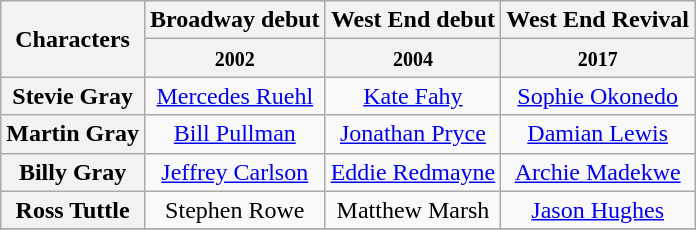<table class="wikitable" style="width:1000;">
<tr>
<th rowspan="2">Characters</th>
<th>Broadway debut</th>
<th>West End debut</th>
<th>West End Revival</th>
</tr>
<tr>
<th><small>2002</small></th>
<th><small>2004</small></th>
<th><small>2017</small></th>
</tr>
<tr>
<th>Stevie Gray</th>
<td colspan="1" align="center"><a href='#'>Mercedes Ruehl</a></td>
<td colspan="1" align="center"><a href='#'>Kate Fahy</a></td>
<td colspan="1" align="center"><a href='#'>Sophie Okonedo</a></td>
</tr>
<tr>
<th>Martin Gray</th>
<td colspan="1" align="center"><a href='#'>Bill Pullman</a></td>
<td colspan="1" align="center"><a href='#'>Jonathan Pryce</a></td>
<td colspan="1" align="center"><a href='#'>Damian Lewis</a></td>
</tr>
<tr>
<th>Billy Gray</th>
<td colspan="1" align="center"><a href='#'>Jeffrey Carlson</a></td>
<td colspan="1" align="center"><a href='#'>Eddie Redmayne</a></td>
<td colspan="1" align="center"><a href='#'>Archie Madekwe</a></td>
</tr>
<tr>
<th>Ross Tuttle</th>
<td colspan="1" align="center">Stephen Rowe</td>
<td colspan="1" align="center">Matthew Marsh</td>
<td colspan="1" align="center"><a href='#'>Jason Hughes</a></td>
</tr>
<tr>
</tr>
</table>
